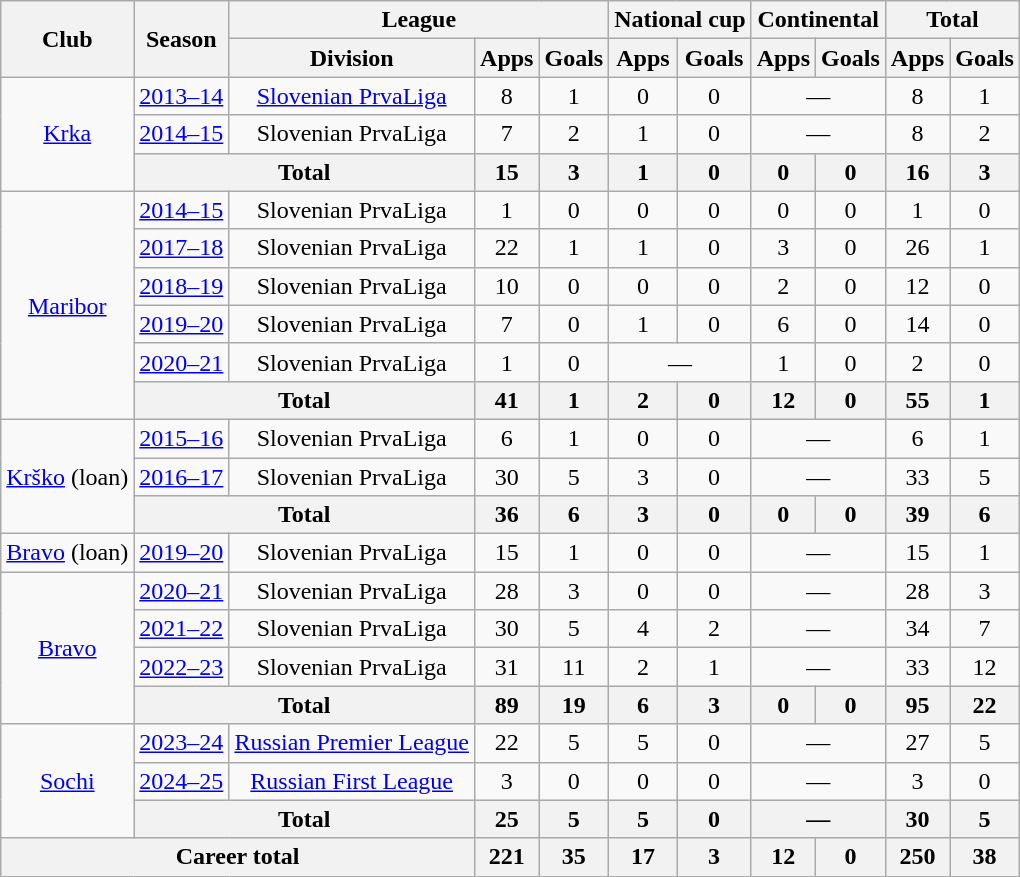<table class="wikitable" style="text-align: center;">
<tr>
<th rowspan=2>Club</th>
<th rowspan=2>Season</th>
<th colspan=3>League</th>
<th colspan=2>National cup</th>
<th colspan=2>Continental</th>
<th colspan=2>Total</th>
</tr>
<tr>
<th>Division</th>
<th>Apps</th>
<th>Goals</th>
<th>Apps</th>
<th>Goals</th>
<th>Apps</th>
<th>Goals</th>
<th>Apps</th>
<th>Goals</th>
</tr>
<tr>
<td rowspan="3"><a href='#'>Krka</a></td>
<td><a href='#'>2013–14</a></td>
<td><a href='#'>Slovenian PrvaLiga</a></td>
<td>8</td>
<td>1</td>
<td>0</td>
<td>0</td>
<td colspan=2>—</td>
<td>8</td>
<td>1</td>
</tr>
<tr>
<td><a href='#'>2014–15</a></td>
<td>Slovenian PrvaLiga</td>
<td>7</td>
<td>2</td>
<td>1</td>
<td>0</td>
<td colspan=2>—</td>
<td>8</td>
<td>2</td>
</tr>
<tr>
<th colspan=2>Total</th>
<th>15</th>
<th>3</th>
<th>1</th>
<th>0</th>
<th>0</th>
<th>0</th>
<th>16</th>
<th>3</th>
</tr>
<tr>
<td rowspan="6"><a href='#'>Maribor</a></td>
<td><a href='#'>2014–15</a></td>
<td>Slovenian PrvaLiga</td>
<td>1</td>
<td>0</td>
<td>0</td>
<td>0</td>
<td>0</td>
<td>0</td>
<td>1</td>
<td>0</td>
</tr>
<tr>
<td><a href='#'>2017–18</a></td>
<td>Slovenian PrvaLiga</td>
<td>22</td>
<td>1</td>
<td>1</td>
<td>0</td>
<td>3</td>
<td>0</td>
<td>26</td>
<td>1</td>
</tr>
<tr>
<td><a href='#'>2018–19</a></td>
<td>Slovenian PrvaLiga</td>
<td>10</td>
<td>0</td>
<td>0</td>
<td>0</td>
<td>2</td>
<td>0</td>
<td>12</td>
<td>0</td>
</tr>
<tr>
<td><a href='#'>2019–20</a></td>
<td>Slovenian PrvaLiga</td>
<td>7</td>
<td>0</td>
<td>1</td>
<td>0</td>
<td>6</td>
<td>0</td>
<td>14</td>
<td>0</td>
</tr>
<tr>
<td><a href='#'>2020–21</a></td>
<td>Slovenian PrvaLiga</td>
<td>1</td>
<td>0</td>
<td colspan=2>—</td>
<td>1</td>
<td>0</td>
<td>2</td>
<td>0</td>
</tr>
<tr>
<th colspan=2>Total</th>
<th>41</th>
<th>1</th>
<th>2</th>
<th>0</th>
<th>12</th>
<th>0</th>
<th>55</th>
<th>1</th>
</tr>
<tr>
<td rowspan="3"><a href='#'>Krško</a> (loan)</td>
<td><a href='#'>2015–16</a></td>
<td>Slovenian PrvaLiga</td>
<td>6</td>
<td>1</td>
<td>0</td>
<td>0</td>
<td colspan=2>—</td>
<td>6</td>
<td>1</td>
</tr>
<tr>
<td><a href='#'>2016–17</a></td>
<td>Slovenian PrvaLiga</td>
<td>30</td>
<td>5</td>
<td>3</td>
<td>0</td>
<td colspan=2>—</td>
<td>33</td>
<td>5</td>
</tr>
<tr>
<th colspan=2>Total</th>
<th>36</th>
<th>6</th>
<th>3</th>
<th>0</th>
<th>0</th>
<th>0</th>
<th>39</th>
<th>6</th>
</tr>
<tr>
<td><a href='#'>Bravo</a> (loan)</td>
<td><a href='#'>2019–20</a></td>
<td>Slovenian PrvaLiga</td>
<td>15</td>
<td>1</td>
<td>0</td>
<td>0</td>
<td colspan=2>—</td>
<td>15</td>
<td>1</td>
</tr>
<tr>
<td rowspan="4"><a href='#'>Bravo</a></td>
<td><a href='#'>2020–21</a></td>
<td>Slovenian PrvaLiga</td>
<td>28</td>
<td>3</td>
<td>0</td>
<td>0</td>
<td colspan=2>—</td>
<td>28</td>
<td>3</td>
</tr>
<tr>
<td><a href='#'>2021–22</a></td>
<td>Slovenian PrvaLiga</td>
<td>30</td>
<td>5</td>
<td>4</td>
<td>2</td>
<td colspan=2>—</td>
<td>34</td>
<td>7</td>
</tr>
<tr>
<td><a href='#'>2022–23</a></td>
<td>Slovenian PrvaLiga</td>
<td>31</td>
<td>11</td>
<td>2</td>
<td>1</td>
<td colspan=2>—</td>
<td>33</td>
<td>12</td>
</tr>
<tr>
<th colspan=2>Total</th>
<th>89</th>
<th>19</th>
<th>6</th>
<th>3</th>
<th>0</th>
<th>0</th>
<th>95</th>
<th>22</th>
</tr>
<tr>
<td rowspan="3"><a href='#'>Sochi</a></td>
<td><a href='#'>2023–24</a></td>
<td><a href='#'>Russian Premier League</a></td>
<td>22</td>
<td>5</td>
<td>5</td>
<td>0</td>
<td colspan=2>—</td>
<td>27</td>
<td>5</td>
</tr>
<tr>
<td><a href='#'>2024–25</a></td>
<td><a href='#'>Russian First League</a></td>
<td>3</td>
<td>0</td>
<td>0</td>
<td>0</td>
<td colspan="2">—</td>
<td>3</td>
<td>0</td>
</tr>
<tr>
<th colspan="2">Total</th>
<th>25</th>
<th>5</th>
<th>5</th>
<th>0</th>
<th colspan="2">—</th>
<th>30</th>
<th>5</th>
</tr>
<tr>
<th colspan="3">Career total</th>
<th>221</th>
<th>35</th>
<th>17</th>
<th>3</th>
<th>12</th>
<th>0</th>
<th>250</th>
<th>38</th>
</tr>
</table>
